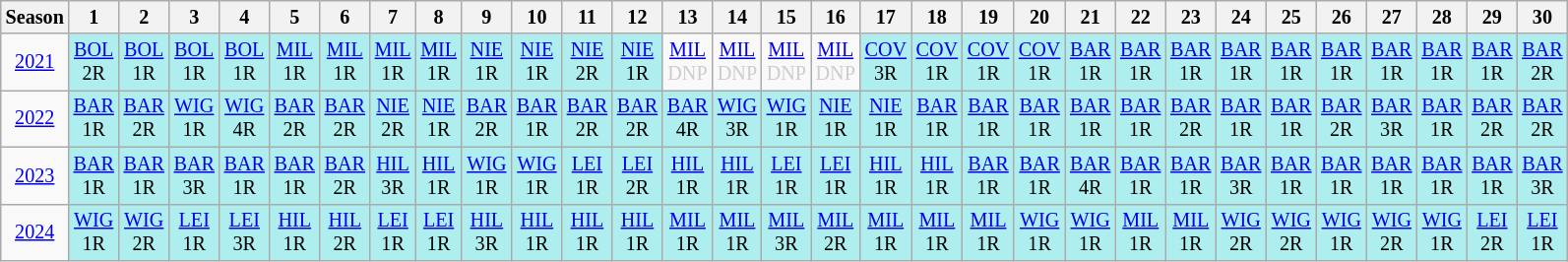<table class="wikitable" style="width:20%; margin:0; font-size:84%">
<tr>
<th>Season</th>
<th>1</th>
<th>2</th>
<th>3</th>
<th>4</th>
<th>5</th>
<th>6</th>
<th>7</th>
<th>8</th>
<th>9</th>
<th>10</th>
<th>11</th>
<th>12</th>
<th>13</th>
<th>14</th>
<th>15</th>
<th>16</th>
<th>17</th>
<th>18</th>
<th>19</th>
<th>20</th>
<th>21</th>
<th>22</th>
<th>23</th>
<th>24</th>
<th>25</th>
<th>26</th>
<th>27</th>
<th>28</th>
<th>29</th>
<th>30</th>
</tr>
<tr>
<td style="text-align:center;"background:#efefef;"><a href='#'>2021</a></td>
<td style="text-align:center; background:#afeeee;"><a href='#'>BOL</a><br>2R</td>
<td style="text-align:center; background:#afeeee;"><a href='#'>BOL</a><br>1R</td>
<td style="text-align:center; background:#afeeee;"><a href='#'>BOL</a><br>1R</td>
<td style="text-align:center; background:#afeeee;"><a href='#'>BOL</a><br>1R</td>
<td style="text-align:center; background:#afeeee;"><a href='#'>MIL</a><br>1R</td>
<td style="text-align:center; background:#afeeee;"><a href='#'>MIL</a><br>1R</td>
<td style="text-align:center; background:#afeeee;"><a href='#'>MIL</a><br>1R</td>
<td style="text-align:center; background:#afeeee;"><a href='#'>MIL</a><br>1R</td>
<td style="text-align:center; background:#afeeee;"><a href='#'>NIE</a><br>1R</td>
<td style="text-align:center; background:#afeeee;"><a href='#'>NIE</a><br>1R</td>
<td style="text-align:center; background:#afeeee;"><a href='#'>NIE</a><br>2R</td>
<td style="text-align:center; background:#afeeee;"><a href='#'>NIE</a><br>1R</td>
<td style="text-align:center; color:#ccc;"><a href='#'>MIL</a><br>DNP</td>
<td style="text-align:center; color:#ccc;"><a href='#'>MIL</a><br>DNP</td>
<td style="text-align:center; color:#ccc;"><a href='#'>MIL</a><br>DNP</td>
<td style="text-align:center; color:#ccc;"><a href='#'>MIL</a><br>DNP</td>
<td style="text-align:center; background:#afeeee;"><a href='#'>COV</a><br>3R</td>
<td style="text-align:center; background:#afeeee;"><a href='#'>COV</a><br>1R</td>
<td style="text-align:center; background:#afeeee;"><a href='#'>COV</a><br>1R</td>
<td style="text-align:center; background:#afeeee;"><a href='#'>COV</a><br>1R</td>
<td style="text-align:center; background:#afeeee;"><a href='#'>BAR</a><br>1R</td>
<td style="text-align:center; background:#afeeee;"><a href='#'>BAR</a><br>1R</td>
<td style="text-align:center; background:#afeeee;"><a href='#'>BAR</a><br>1R</td>
<td style="text-align:center; background:#afeeee;"><a href='#'>BAR</a><br>1R</td>
<td style="text-align:center; background:#afeeee;"><a href='#'>BAR</a><br>1R</td>
<td style="text-align:center; background:#afeeee;"><a href='#'>BAR</a><br>1R</td>
<td style="text-align:center; background:#afeeee;"><a href='#'>BAR</a><br>1R</td>
<td style="text-align:center; background:#afeeee;"><a href='#'>BAR</a><br>1R</td>
<td style="text-align:center; background:#afeeee;"><a href='#'>BAR</a><br>1R</td>
<td style="text-align:center; background:#afeeee;"><a href='#'>BAR</a><br>2R</td>
</tr>
<tr>
<td style="text-align:center;"background:#efefef;"><a href='#'>2022</a></td>
<td style="text-align:center; background:#afeeee;"><a href='#'>BAR</a><br>1R</td>
<td style="text-align:center; background:#afeeee;"><a href='#'>BAR</a><br>2R</td>
<td style="text-align:center; background:#afeeee;"><a href='#'>WIG</a><br>1R</td>
<td style="text-align:center; background:#afeeee;"><a href='#'>WIG</a><br>4R</td>
<td style="text-align:center; background:#afeeee;"><a href='#'>BAR</a><br>2R</td>
<td style="text-align:center; background:#afeeee;"><a href='#'>BAR</a><br>2R</td>
<td style="text-align:center; background:#afeeee;"><a href='#'>NIE</a><br>2R</td>
<td style="text-align:center; background:#afeeee;"><a href='#'>NIE</a><br>1R</td>
<td style="text-align:center; background:#afeeee;"><a href='#'>BAR</a><br>2R</td>
<td style="text-align:center; background:#afeeee;"><a href='#'>BAR</a><br>1R</td>
<td style="text-align:center; background:#afeeee;"><a href='#'>BAR</a><br>2R</td>
<td style="text-align:center; background:#afeeee;"><a href='#'>BAR</a><br>2R</td>
<td style="text-align:center; background:#afeeee;"><a href='#'>BAR</a><br>4R</td>
<td style="text-align:center; background:#afeeee;"><a href='#'>WIG</a><br>3R</td>
<td style="text-align:center; background:#afeeee;"><a href='#'>WIG</a><br>1R</td>
<td style="text-align:center; background:#afeeee;"><a href='#'>NIE</a><br>1R</td>
<td style="text-align:center; background:#afeeee;"><a href='#'>NIE</a><br>1R</td>
<td style="text-align:center; background:#afeeee;"><a href='#'>BAR</a><br>1R</td>
<td style="text-align:center; background:#afeeee;"><a href='#'>BAR</a><br>1R</td>
<td style="text-align:center; background:#afeeee;"><a href='#'>BAR</a><br>1R</td>
<td style="text-align:center; background:#afeeee;"><a href='#'>BAR</a><br>1R</td>
<td style="text-align:center; background:#afeeee;"><a href='#'>BAR</a><br>1R</td>
<td style="text-align:center; background:#afeeee;"><a href='#'>BAR</a><br>2R</td>
<td style="text-align:center; background:#afeeee;"><a href='#'>BAR</a><br>1R</td>
<td style="text-align:center; background:#afeeee;"><a href='#'>BAR</a><br>1R</td>
<td style="text-align:center; background:#afeeee;"><a href='#'>BAR</a><br>2R</td>
<td style="text-align:center; background:#afeeee;"><a href='#'>BAR</a><br>3R</td>
<td style="text-align:center; background:#afeeee;"><a href='#'>BAR</a><br>1R</td>
<td style="text-align:center; background:#afeeee;"><a href='#'>BAR</a><br>2R</td>
<td style="text-align:center; background:#afeeee;"><a href='#'>BAR</a><br>2R</td>
</tr>
<tr>
<td style="text-align:center;"background:#efefef;"><a href='#'>2023</a></td>
<td style="text-align:center; background:#afeeee;"><a href='#'>BAR</a><br>1R</td>
<td style="text-align:center; background:#afeeee;"><a href='#'>BAR</a><br>1R</td>
<td style="text-align:center; background:#afeeee;"><a href='#'>BAR</a><br>3R</td>
<td style="text-align:center; background:#afeeee;"><a href='#'>BAR</a><br>1R</td>
<td style="text-align:center; background:#afeeee;"><a href='#'>BAR</a><br>1R</td>
<td style="text-align:center; background:#afeeee;"><a href='#'>BAR</a><br>2R</td>
<td style="text-align:center; background:#afeeee;"><a href='#'>HIL</a><br>3R</td>
<td style="text-align:center; background:#afeeee;"><a href='#'>HIL</a><br>1R</td>
<td style="text-align:center; background:#afeeee;"><a href='#'>WIG</a><br>1R</td>
<td style="text-align:center; background:#afeeee;"><a href='#'>WIG</a><br>1R</td>
<td style="text-align:center; background:#afeeee;"><a href='#'>LEI</a><br>1R</td>
<td style="text-align:center; background:#afeeee;"><a href='#'>LEI</a><br>2R</td>
<td style="text-align:center; background:#afeeee;"><a href='#'>HIL</a><br>1R</td>
<td style="text-align:center; background:#afeeee;"><a href='#'>HIL</a><br>1R</td>
<td style="text-align:center; background:#afeeee;"><a href='#'>LEI</a><br>1R</td>
<td style="text-align:center; background:#afeeee;"><a href='#'>LEI</a><br>1R</td>
<td style="text-align:center; background:#afeeee;"><a href='#'>HIL</a><br>1R</td>
<td style="text-align:center; background:#afeeee;"><a href='#'>HIL</a><br>1R</td>
<td style="text-align:center; background:#afeeee;"><a href='#'>BAR</a><br>1R</td>
<td style="text-align:center; background:#afeeee;"><a href='#'>BAR</a><br>1R</td>
<td style="text-align:center; background:#afeeee;"><a href='#'>BAR</a><br>4R</td>
<td style="text-align:center; background:#afeeee;"><a href='#'>BAR</a><br>1R</td>
<td style="text-align:center; background:#afeeee;"><a href='#'>BAR</a><br>1R</td>
<td style="text-align:center; background:#afeeee;"><a href='#'>BAR</a><br>3R</td>
<td style="text-align:center; background:#afeeee;"><a href='#'>BAR</a><br>1R</td>
<td style="text-align:center; background:#afeeee;"><a href='#'>BAR</a><br>1R</td>
<td style="text-align:center; background:#afeeee;"><a href='#'>BAR</a><br>1R</td>
<td style="text-align:center; background:#afeeee;"><a href='#'>BAR</a><br>1R</td>
<td style="text-align:center; background:#afeeee;"><a href='#'>BAR</a><br>1R</td>
<td style="text-align:center; background:#afeeee;"><a href='#'>BAR</a><br>3R</td>
</tr>
<tr>
<td style="text-align:center;"background:#efefef;"><a href='#'>2024</a></td>
<td style="text-align:center; background:#afeeee;;"><a href='#'>WIG</a><br>1R</td>
<td style="text-align:center; background:#afeeee;;"><a href='#'>WIG</a><br>2R</td>
<td style="text-align:center; background:#afeeee;;"><a href='#'>LEI</a><br>1R</td>
<td style="text-align:center; background:#afeeee;;"><a href='#'>LEI</a><br>3R</td>
<td style="text-align:center; background:#afeeee;;"><a href='#'>HIL</a><br>1R</td>
<td style="text-align:center; background:#afeeee;"><a href='#'>HIL</a><br>2R</td>
<td style="text-align:center; background:#afeeee;"><a href='#'>LEI</a><br>1R</td>
<td style="text-align:center; background:#afeeee;"><a href='#'>LEI</a><br>1R</td>
<td style="text-align:center; background:#afeeee;"><a href='#'>HIL</a><br>3R</td>
<td style="text-align:center; background:#afeeee;"><a href='#'>HIL</a><br>1R</td>
<td style="text-align:center; background:#afeeee;"><a href='#'>HIL</a><br>1R</td>
<td style="text-align:center; background:#afeeee;"><a href='#'>HIL</a><br>1R</td>
<td style="text-align:center; background:#afeeee;"><a href='#'>MIL</a><br>1R</td>
<td style="text-align:center; background:#afeeee;"><a href='#'>MIL</a><br>1R</td>
<td style="text-align:center; background:#afeeee;"><a href='#'>MIL</a><br>3R</td>
<td style="text-align:center; background:#afeeee;"><a href='#'>MIL</a><br>2R</td>
<td style="text-align:center; background:#afeeee;"><a href='#'>MIL</a><br>1R</td>
<td style="text-align:center; background:#afeeee;"><a href='#'>MIL</a><br>1R</td>
<td style="text-align:center; background:#afeeee;"><a href='#'>MIL</a><br>1R</td>
<td style="text-align:center; background:#afeeee;"><a href='#'>WIG</a><br>1R</td>
<td style="text-align:center; background:#afeeee;"><a href='#'>WIG</a><br>1R</td>
<td style="text-align:center; background:#afeeee;"><a href='#'>MIL</a><br>1R</td>
<td style="text-align:center; background:#afeeee;"><a href='#'>MIL</a><br>1R</td>
<td style="text-align:center; background:#afeeee;"><a href='#'>WIG</a><br>2R</td>
<td style="text-align:center; background:#afeeee;"><a href='#'>WIG</a><br>2R</td>
<td style="text-align:center; background:#afeeee;"><a href='#'>WIG</a><br>1R</td>
<td style="text-align:center; background:#afeeee;"><a href='#'>WIG</a><br>2R</td>
<td style="text-align:center; background:#afeeee;"><a href='#'>WIG</a><br>1R</td>
<td style="text-align:center; background:#afeeee;"><a href='#'>LEI</a><br>2R</td>
<td style="text-align:center; background:#afeeee;"><a href='#'>LEI</a><br>1R</td>
</tr>
</table>
